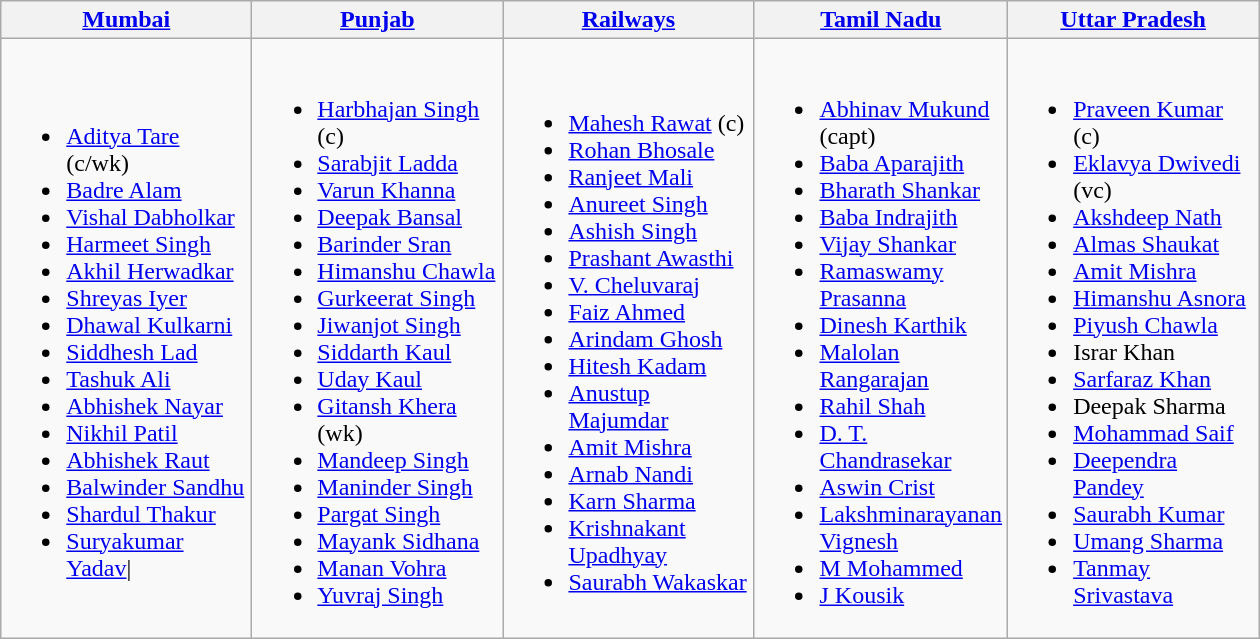<table class="wikitable">
<tr>
<th style="width: 120pt;"><a href='#'>Mumbai</a></th>
<th style="width: 120pt;"><a href='#'>Punjab</a></th>
<th style="width: 120pt;"><a href='#'>Railways</a></th>
<th style="width:120pt"><a href='#'>Tamil Nadu</a></th>
<th style="width:120pt"><a href='#'>Uttar Pradesh</a></th>
</tr>
<tr>
<td><br><ul><li><a href='#'>Aditya Tare</a> (c/wk)</li><li><a href='#'>Badre Alam</a></li><li><a href='#'>Vishal Dabholkar</a></li><li><a href='#'>Harmeet Singh</a></li><li><a href='#'>Akhil Herwadkar</a></li><li><a href='#'>Shreyas Iyer</a></li><li><a href='#'>Dhawal Kulkarni</a></li><li><a href='#'>Siddhesh Lad</a></li><li><a href='#'>Tashuk Ali</a></li><li><a href='#'>Abhishek Nayar</a></li><li><a href='#'>Nikhil Patil</a></li><li><a href='#'>Abhishek Raut</a></li><li><a href='#'>Balwinder Sandhu</a></li><li><a href='#'>Shardul Thakur</a></li><li><a href='#'>Suryakumar Yadav</a>|</li></ul></td>
<td><br><ul><li><a href='#'>Harbhajan Singh</a> (c)</li><li><a href='#'>Sarabjit Ladda</a></li><li><a href='#'>Varun Khanna</a></li><li><a href='#'>Deepak Bansal</a></li><li><a href='#'>Barinder Sran</a></li><li><a href='#'>Himanshu Chawla</a></li><li><a href='#'>Gurkeerat Singh</a></li><li><a href='#'>Jiwanjot Singh</a></li><li><a href='#'>Siddarth Kaul</a></li><li><a href='#'>Uday Kaul</a></li><li><a href='#'>Gitansh Khera</a> (wk)</li><li><a href='#'>Mandeep Singh</a></li><li><a href='#'>Maninder Singh</a></li><li><a href='#'>Pargat Singh</a></li><li><a href='#'>Mayank Sidhana</a></li><li><a href='#'>Manan Vohra</a></li><li><a href='#'>Yuvraj Singh</a></li></ul></td>
<td><br><ul><li><a href='#'>Mahesh Rawat</a> (c)</li><li><a href='#'>Rohan Bhosale</a></li><li><a href='#'>Ranjeet Mali</a></li><li><a href='#'>Anureet Singh</a></li><li><a href='#'>Ashish Singh</a></li><li><a href='#'>Prashant Awasthi</a></li><li><a href='#'>V. Cheluvaraj</a></li><li><a href='#'>Faiz Ahmed</a></li><li><a href='#'>Arindam Ghosh</a></li><li><a href='#'>Hitesh Kadam</a></li><li><a href='#'>Anustup Majumdar</a></li><li><a href='#'>Amit Mishra</a></li><li><a href='#'>Arnab Nandi</a></li><li><a href='#'>Karn Sharma</a></li><li><a href='#'>Krishnakant Upadhyay</a></li><li><a href='#'>Saurabh Wakaskar</a></li></ul></td>
<td><br><ul><li><a href='#'>Abhinav Mukund</a> (capt)</li><li><a href='#'>Baba Aparajith</a></li><li><a href='#'>Bharath Shankar</a></li><li><a href='#'>Baba Indrajith</a></li><li><a href='#'>Vijay Shankar</a></li><li><a href='#'>Ramaswamy Prasanna</a></li><li><a href='#'>Dinesh Karthik</a></li><li><a href='#'>Malolan Rangarajan</a></li><li><a href='#'>Rahil Shah</a></li><li><a href='#'>D. T. Chandrasekar</a></li><li><a href='#'>Aswin Crist</a></li><li><a href='#'>Lakshminarayanan Vignesh</a></li><li><a href='#'>M Mohammed</a></li><li><a href='#'>J Kousik</a></li></ul></td>
<td><br><ul><li><a href='#'>Praveen Kumar</a> (c)</li><li><a href='#'>Eklavya Dwivedi</a> (vc)</li><li><a href='#'>Akshdeep Nath</a></li><li><a href='#'>Almas Shaukat</a></li><li><a href='#'>Amit Mishra</a></li><li><a href='#'>Himanshu Asnora</a></li><li><a href='#'>Piyush Chawla</a></li><li>Israr Khan</li><li><a href='#'>Sarfaraz Khan</a></li><li>Deepak Sharma</li><li><a href='#'>Mohammad Saif</a></li><li><a href='#'>Deependra Pandey</a></li><li><a href='#'>Saurabh Kumar</a></li><li><a href='#'>Umang Sharma</a></li><li><a href='#'>Tanmay Srivastava</a></li></ul></td>
</tr>
</table>
